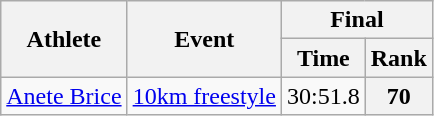<table class="wikitable">
<tr>
<th rowspan="2">Athlete</th>
<th rowspan="2">Event</th>
<th colspan="3">Final</th>
</tr>
<tr>
<th>Time</th>
<th>Rank</th>
</tr>
<tr>
<td><a href='#'>Anete Brice</a></td>
<td><a href='#'>10km freestyle</a></td>
<td align="center">30:51.8</td>
<th align="center">70</th>
</tr>
</table>
